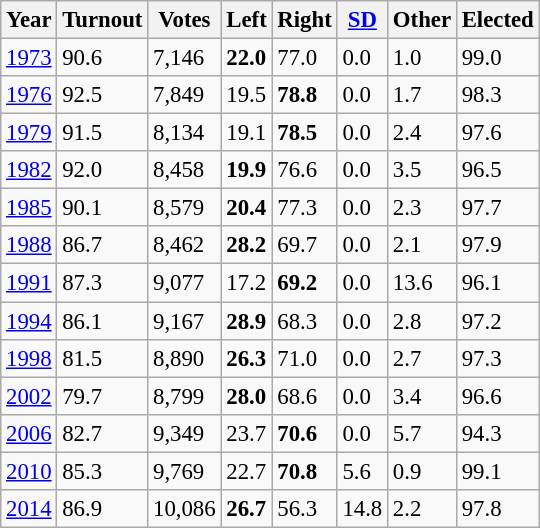<table class="wikitable sortable" style="font-size: 95%;">
<tr>
<th>Year</th>
<th>Turnout</th>
<th>Votes</th>
<th>Left</th>
<th>Right</th>
<th><a href='#'>SD</a></th>
<th>Other</th>
<th>Elected</th>
</tr>
<tr>
<td><a href='#'>1973</a></td>
<td>90.6</td>
<td>7,146</td>
<td><strong>22.0</strong></td>
<td>77.0</td>
<td>0.0</td>
<td>1.0</td>
<td>99.0</td>
</tr>
<tr>
<td><a href='#'>1976</a></td>
<td>92.5</td>
<td>7,849</td>
<td>19.5</td>
<td><strong>78.8</strong></td>
<td>0.0</td>
<td>1.7</td>
<td>98.3</td>
</tr>
<tr>
<td><a href='#'>1979</a></td>
<td>91.5</td>
<td>8,134</td>
<td>19.1</td>
<td><strong>78.5</strong></td>
<td>0.0</td>
<td>2.4</td>
<td>97.6</td>
</tr>
<tr>
<td><a href='#'>1982</a></td>
<td>92.0</td>
<td>8,458</td>
<td><strong>19.9</strong></td>
<td>76.6</td>
<td>0.0</td>
<td>3.5</td>
<td>96.5</td>
</tr>
<tr>
<td><a href='#'>1985</a></td>
<td>90.1</td>
<td>8,579</td>
<td><strong>20.4</strong></td>
<td>77.3</td>
<td>0.0</td>
<td>2.3</td>
<td>97.7</td>
</tr>
<tr>
<td><a href='#'>1988</a></td>
<td>86.7</td>
<td>8,462</td>
<td><strong>28.2</strong></td>
<td>69.7</td>
<td>0.0</td>
<td>2.1</td>
<td>97.9</td>
</tr>
<tr>
<td><a href='#'>1991</a></td>
<td>87.3</td>
<td>9,077</td>
<td>17.2</td>
<td><strong>69.2</strong></td>
<td>0.0</td>
<td>13.6</td>
<td>96.1</td>
</tr>
<tr>
<td><a href='#'>1994</a></td>
<td>86.1</td>
<td>9,167</td>
<td><strong>28.9</strong></td>
<td>68.3</td>
<td>0.0</td>
<td>2.8</td>
<td>97.2</td>
</tr>
<tr>
<td><a href='#'>1998</a></td>
<td>81.5</td>
<td>8,890</td>
<td><strong>26.3</strong></td>
<td>71.0</td>
<td>0.0</td>
<td>2.7</td>
<td>97.3</td>
</tr>
<tr>
<td><a href='#'>2002</a></td>
<td>79.7</td>
<td>8,799</td>
<td><strong>28.0</strong></td>
<td>68.6</td>
<td>0.0</td>
<td>3.4</td>
<td>96.6</td>
</tr>
<tr>
<td><a href='#'>2006</a></td>
<td>82.7</td>
<td>9,349</td>
<td>23.7</td>
<td><strong>70.6</strong></td>
<td>0.0</td>
<td>5.7</td>
<td>94.3</td>
</tr>
<tr>
<td><a href='#'>2010</a></td>
<td>85.3</td>
<td>9,769</td>
<td>22.7</td>
<td><strong>70.8</strong></td>
<td>5.6</td>
<td>0.9</td>
<td>99.1</td>
</tr>
<tr>
<td><a href='#'>2014</a></td>
<td>86.9</td>
<td>10,086</td>
<td><strong>26.7</strong></td>
<td>56.3</td>
<td>14.8</td>
<td>2.2</td>
<td>97.8</td>
</tr>
</table>
